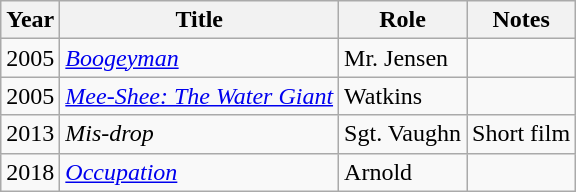<table class="wikitable sortable">
<tr>
<th>Year</th>
<th>Title</th>
<th>Role</th>
<th class="unsortable">Notes</th>
</tr>
<tr>
<td>2005</td>
<td><em><a href='#'>Boogeyman</a></em></td>
<td>Mr. Jensen</td>
<td></td>
</tr>
<tr>
<td>2005</td>
<td><em><a href='#'>Mee-Shee: The Water Giant</a></em></td>
<td>Watkins</td>
<td></td>
</tr>
<tr>
<td>2013</td>
<td><em>Mis-drop</em></td>
<td>Sgt. Vaughn</td>
<td>Short film</td>
</tr>
<tr>
<td>2018</td>
<td><em><a href='#'>Occupation</a></em></td>
<td>Arnold</td>
<td></td>
</tr>
</table>
